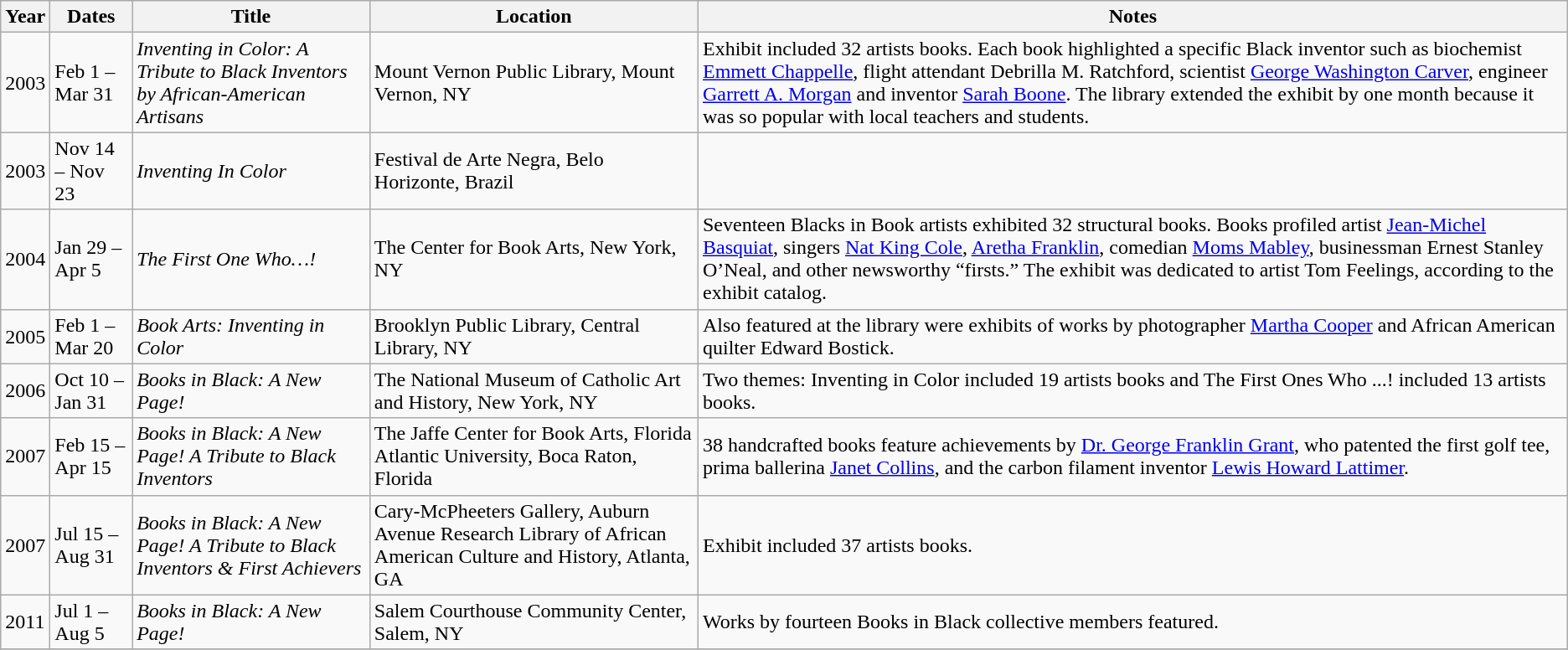<table class="wikitable sortable">
<tr>
<th>Year</th>
<th>Dates</th>
<th>Title</th>
<th class="unsortable">Location</th>
<th class="unsortable">Notes</th>
</tr>
<tr>
<td>2003</td>
<td>Feb 1 – Mar 31</td>
<td><em>Inventing in Color: A Tribute to Black Inventors by African-American Artisans</em></td>
<td>Mount Vernon Public Library, Mount Vernon, NY</td>
<td>Exhibit included 32 artists books. Each book highlighted a specific Black inventor such as biochemist <a href='#'>Emmett Chappelle</a>, flight attendant Debrilla M. Ratchford, scientist <a href='#'>George Washington Carver</a>, engineer <a href='#'>Garrett A. Morgan</a> and inventor <a href='#'>Sarah Boone</a>. The library extended the exhibit by one month because it was so popular with local teachers and students.</td>
</tr>
<tr>
<td>2003</td>
<td>Nov 14 – Nov 23</td>
<td><em>Inventing In Color</em></td>
<td>Festival de Arte Negra, Belo Horizonte, Brazil</td>
<td></td>
</tr>
<tr>
<td>2004</td>
<td>Jan 29 – Apr 5</td>
<td><em>The First One Who…!</em></td>
<td>The Center for Book Arts, New York, NY</td>
<td>Seventeen Blacks in Book artists exhibited 32 structural books. Books profiled artist <a href='#'>Jean-Michel Basquiat</a>, singers <a href='#'>Nat King Cole</a>, <a href='#'>Aretha Franklin</a>, comedian <a href='#'>Moms Mabley</a>, businessman Ernest Stanley O’Neal, and other newsworthy “firsts.”  The exhibit was dedicated to artist Tom Feelings, according to the exhibit catalog.</td>
</tr>
<tr>
<td>2005</td>
<td>Feb 1 – Mar 20</td>
<td><em>Book Arts: Inventing in Color</em></td>
<td>Brooklyn Public Library, Central Library, NY</td>
<td>Also featured at the library were exhibits of works by photographer <a href='#'>Martha Cooper</a> and African American quilter Edward Bostick.</td>
</tr>
<tr>
<td>2006</td>
<td>Oct 10 – Jan 31</td>
<td><em>Books in Black: A New Page!</em></td>
<td>The National Museum of Catholic Art and History, New York, NY</td>
<td>Two themes: Inventing in Color included 19 artists books and The First Ones Who ...! included 13 artists books.</td>
</tr>
<tr>
<td>2007</td>
<td>Feb 15 – Apr 15</td>
<td><em>Books in Black: A New Page! A Tribute to Black Inventors</em></td>
<td>The Jaffe Center for Book Arts, Florida Atlantic University, Boca Raton, Florida</td>
<td>38 handcrafted books feature achievements by <a href='#'>Dr. George Franklin Grant</a>, who patented the first golf tee, prima ballerina <a href='#'>Janet Collins</a>, and the carbon filament inventor <a href='#'>Lewis Howard Lattimer</a>.</td>
</tr>
<tr>
<td>2007</td>
<td>Jul 15 – Aug 31</td>
<td><em>Books in Black: A New Page! A Tribute to Black Inventors & First Achievers</em></td>
<td>Cary-McPheeters Gallery, Auburn Avenue Research Library of African American Culture and History, Atlanta, GA</td>
<td>Exhibit included 37 artists books.</td>
</tr>
<tr>
<td>2011</td>
<td>Jul 1 – Aug 5</td>
<td><em>Books in Black: A New Page!</em></td>
<td>Salem Courthouse Community Center, Salem, NY</td>
<td>Works by fourteen Books in Black collective members featured.</td>
</tr>
<tr>
</tr>
</table>
